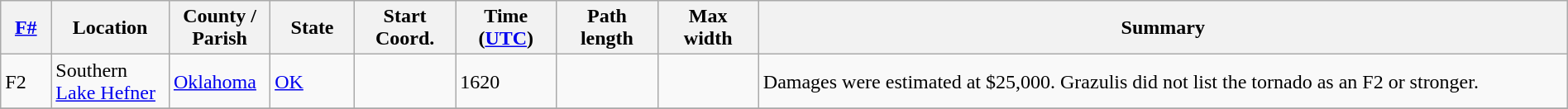<table class="wikitable sortable" style="width:100%;">
<tr>
<th scope="col" style="width:3%; text-align:center;"><a href='#'>F#</a></th>
<th scope="col" style="width:7%; text-align:center;" class="unsortable">Location</th>
<th scope="col" style="width:6%; text-align:center;" class="unsortable">County / Parish</th>
<th scope="col" style="width:5%; text-align:center;">State</th>
<th scope="col" style="width:6%; text-align:center;">Start Coord.</th>
<th scope="col" style="width:6%; text-align:center;">Time (<a href='#'>UTC</a>)</th>
<th scope="col" style="width:6%; text-align:center;">Path length</th>
<th scope="col" style="width:6%; text-align:center;">Max width</th>
<th scope="col" class="unsortable" style="width:48%; text-align:center;">Summary</th>
</tr>
<tr>
<td bgcolor=>F2</td>
<td>Southern <a href='#'>Lake Hefner</a></td>
<td><a href='#'>Oklahoma</a></td>
<td><a href='#'>OK</a></td>
<td></td>
<td>1620</td>
<td></td>
<td></td>
<td>Damages were estimated at $25,000. Grazulis did not list the tornado as an F2 or stronger.</td>
</tr>
<tr>
</tr>
</table>
